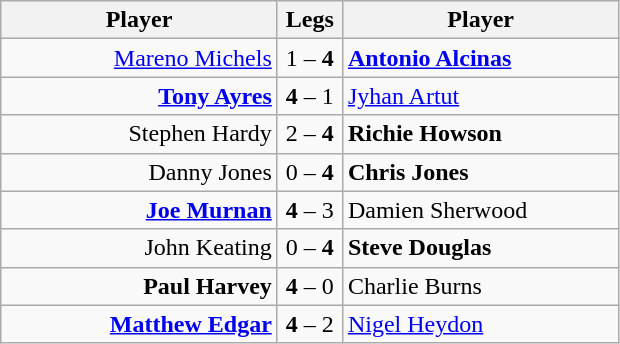<table class=wikitable style="text-align:center">
<tr>
<th width=177>Player</th>
<th width=36>Legs</th>
<th width=177>Player</th>
</tr>
<tr align=left>
<td align=right><a href='#'>Mareno Michels</a> </td>
<td align=center>1 – <strong>4</strong></td>
<td> <strong><a href='#'>Antonio Alcinas</a></strong></td>
</tr>
<tr align=left>
<td align=right><strong><a href='#'>Tony Ayres</a></strong> </td>
<td align=center><strong>4</strong> – 1</td>
<td> <a href='#'>Jyhan Artut</a></td>
</tr>
<tr align=left>
<td align=right>Stephen Hardy </td>
<td align=center>2 – <strong>4</strong></td>
<td> <strong>Richie Howson</strong></td>
</tr>
<tr align=left>
<td align=right>Danny Jones </td>
<td align=center>0 – <strong>4</strong></td>
<td> <strong>Chris Jones</strong></td>
</tr>
<tr align=left>
<td align=right><strong><a href='#'>Joe Murnan</a></strong> </td>
<td align=center><strong>4</strong> – 3</td>
<td> Damien Sherwood</td>
</tr>
<tr align=left>
<td align=right>John Keating </td>
<td align=center>0 – <strong>4</strong></td>
<td> <strong>Steve Douglas</strong></td>
</tr>
<tr align=left>
<td align=right><strong>Paul Harvey</strong> </td>
<td align=center><strong>4</strong> – 0</td>
<td> Charlie Burns</td>
</tr>
<tr align=left>
<td align=right><strong><a href='#'>Matthew Edgar</a></strong> </td>
<td align=center><strong>4</strong> – 2</td>
<td> <a href='#'>Nigel Heydon</a></td>
</tr>
</table>
